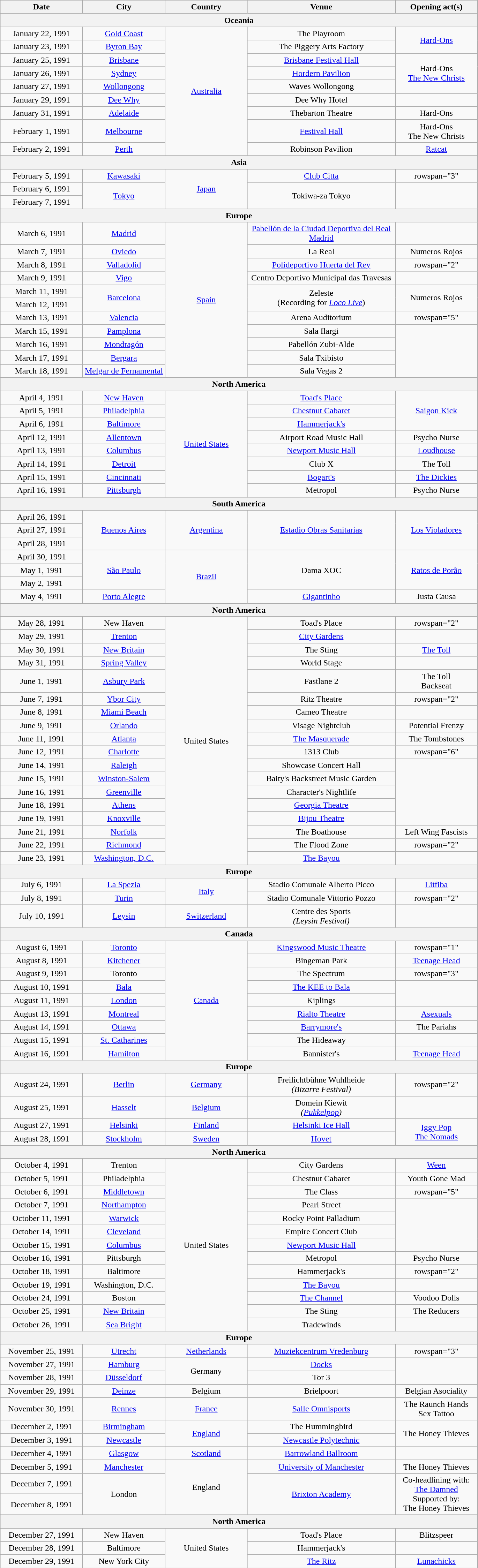<table class="wikitable" style="text-align:center;">
<tr>
<th width="150">Date</th>
<th width="150">City</th>
<th width="150">Country</th>
<th width="275">Venue</th>
<th width="150">Opening act(s)</th>
</tr>
<tr>
<th colspan="5">Oceania</th>
</tr>
<tr>
<td>January 22, 1991</td>
<td><a href='#'>Gold Coast</a></td>
<td rowspan="9"><a href='#'>Australia</a></td>
<td>The Playroom</td>
<td rowspan="2"><a href='#'>Hard-Ons</a></td>
</tr>
<tr>
<td>January 23, 1991</td>
<td><a href='#'>Byron Bay</a></td>
<td>The Piggery Arts Factory</td>
</tr>
<tr>
<td>January 25, 1991</td>
<td><a href='#'>Brisbane</a></td>
<td><a href='#'>Brisbane Festival Hall</a></td>
<td rowspan="3">Hard-Ons<br><a href='#'>The New Christs</a></td>
</tr>
<tr>
<td>January 26, 1991</td>
<td><a href='#'>Sydney</a></td>
<td><a href='#'>Hordern Pavilion</a></td>
</tr>
<tr>
<td>January 27, 1991</td>
<td><a href='#'>Wollongong</a></td>
<td>Waves Wollongong</td>
</tr>
<tr>
<td>January 29, 1991</td>
<td><a href='#'>Dee Why</a></td>
<td>Dee Why Hotel</td>
<td></td>
</tr>
<tr>
<td>January 31, 1991</td>
<td><a href='#'>Adelaide</a></td>
<td>Thebarton Theatre</td>
<td>Hard-Ons</td>
</tr>
<tr>
<td>February 1, 1991</td>
<td><a href='#'>Melbourne</a></td>
<td><a href='#'>Festival Hall</a></td>
<td>Hard-Ons<br>The New Christs</td>
</tr>
<tr>
<td>February 2, 1991</td>
<td><a href='#'>Perth</a></td>
<td>Robinson Pavilion</td>
<td><a href='#'>Ratcat</a></td>
</tr>
<tr>
<th colspan="5">Asia</th>
</tr>
<tr>
<td>February 5, 1991</td>
<td><a href='#'>Kawasaki</a></td>
<td rowspan="3"><a href='#'>Japan</a></td>
<td><a href='#'>Club Citta</a></td>
<td>rowspan="3" </td>
</tr>
<tr>
<td>February 6, 1991</td>
<td rowspan="2"><a href='#'>Tokyo</a></td>
<td rowspan="2">Tokiwa-za Tokyo</td>
</tr>
<tr>
<td>February 7, 1991</td>
</tr>
<tr>
<th colspan="5">Europe</th>
</tr>
<tr>
<td>March 6, 1991</td>
<td><a href='#'>Madrid</a></td>
<td rowspan="11"><a href='#'>Spain</a></td>
<td><a href='#'>Pabellón de la Ciudad Deportiva del Real Madrid</a></td>
<td></td>
</tr>
<tr>
<td>March 7, 1991</td>
<td><a href='#'>Oviedo</a></td>
<td>La Real</td>
<td>Numeros Rojos</td>
</tr>
<tr>
<td>March 8, 1991</td>
<td><a href='#'>Valladolid</a></td>
<td><a href='#'>Polideportivo Huerta del Rey</a></td>
<td>rowspan="2" </td>
</tr>
<tr>
<td>March 9, 1991</td>
<td><a href='#'>Vigo</a></td>
<td>Centro Deportivo Municipal das Travesas</td>
</tr>
<tr>
<td>March 11, 1991</td>
<td rowspan="2"><a href='#'>Barcelona</a></td>
<td rowspan="2">Zeleste<br>(Recording for <em><a href='#'>Loco Live</a></em>)</td>
<td rowspan="2">Numeros Rojos</td>
</tr>
<tr>
<td>March 12, 1991</td>
</tr>
<tr>
<td>March 13, 1991</td>
<td><a href='#'>Valencia</a></td>
<td>Arena Auditorium</td>
<td>rowspan="5" </td>
</tr>
<tr>
<td>March 15, 1991</td>
<td><a href='#'>Pamplona</a></td>
<td>Sala Ilargi</td>
</tr>
<tr>
<td>March 16, 1991</td>
<td><a href='#'>Mondragón</a></td>
<td>Pabellón Zubi-Alde</td>
</tr>
<tr>
<td>March 17, 1991</td>
<td><a href='#'>Bergara</a></td>
<td>Sala Txibisto</td>
</tr>
<tr>
<td>March 18, 1991</td>
<td><a href='#'>Melgar de Fernamental</a></td>
<td>Sala Vegas 2</td>
</tr>
<tr>
<th colspan="5">North America</th>
</tr>
<tr>
<td>April 4, 1991</td>
<td><a href='#'>New Haven</a></td>
<td rowspan="8"><a href='#'>United States</a></td>
<td><a href='#'>Toad's Place</a></td>
<td rowspan="3"><a href='#'>Saigon Kick</a></td>
</tr>
<tr>
<td>April 5, 1991</td>
<td><a href='#'>Philadelphia</a></td>
<td><a href='#'>Chestnut Cabaret</a></td>
</tr>
<tr>
<td>April 6, 1991</td>
<td><a href='#'>Baltimore</a></td>
<td><a href='#'>Hammerjack's</a></td>
</tr>
<tr>
<td>April 12, 1991</td>
<td><a href='#'>Allentown</a></td>
<td>Airport Road Music Hall</td>
<td>Psycho Nurse</td>
</tr>
<tr>
<td>April 13, 1991</td>
<td><a href='#'>Columbus</a></td>
<td><a href='#'>Newport Music Hall</a></td>
<td><a href='#'>Loudhouse</a></td>
</tr>
<tr>
<td>April 14, 1991</td>
<td><a href='#'>Detroit</a></td>
<td>Club X</td>
<td>The Toll</td>
</tr>
<tr>
<td>April 15, 1991</td>
<td><a href='#'>Cincinnati</a></td>
<td><a href='#'>Bogart's</a></td>
<td><a href='#'>The Dickies</a></td>
</tr>
<tr>
<td>April 16, 1991</td>
<td><a href='#'>Pittsburgh</a></td>
<td>Metropol</td>
<td>Psycho Nurse</td>
</tr>
<tr>
<th colspan="5">South America</th>
</tr>
<tr>
<td>April 26, 1991</td>
<td rowspan="3"><a href='#'>Buenos Aires</a></td>
<td rowspan="3"><a href='#'>Argentina</a></td>
<td rowspan="3"><a href='#'>Estadio Obras Sanitarias</a></td>
<td rowspan="3"><a href='#'>Los Violadores</a></td>
</tr>
<tr>
<td>April 27, 1991</td>
</tr>
<tr>
<td>April 28, 1991</td>
</tr>
<tr>
<td>April 30, 1991</td>
<td rowspan="3"><a href='#'>São Paulo</a></td>
<td rowspan="4"><a href='#'>Brazil</a></td>
<td rowspan="3">Dama XOC</td>
<td rowspan="3"><a href='#'>Ratos de Porão</a></td>
</tr>
<tr>
<td>May 1, 1991</td>
</tr>
<tr>
<td>May 2, 1991</td>
</tr>
<tr>
<td>May 4, 1991</td>
<td><a href='#'>Porto Alegre</a></td>
<td><a href='#'>Gigantinho</a></td>
<td>Justa Causa</td>
</tr>
<tr>
<th colspan="5">North America</th>
</tr>
<tr>
<td>May 28, 1991</td>
<td>New Haven</td>
<td rowspan="18">United States</td>
<td>Toad's Place</td>
<td>rowspan="2" </td>
</tr>
<tr>
<td>May 29, 1991</td>
<td><a href='#'>Trenton</a></td>
<td><a href='#'>City Gardens</a></td>
</tr>
<tr>
<td>May 30, 1991</td>
<td><a href='#'>New Britain</a></td>
<td>The Sting</td>
<td><a href='#'>The Toll</a></td>
</tr>
<tr>
<td>May 31, 1991</td>
<td><a href='#'>Spring Valley</a></td>
<td>World Stage</td>
<td></td>
</tr>
<tr>
<td>June 1, 1991</td>
<td><a href='#'>Asbury Park</a></td>
<td>Fastlane 2</td>
<td>The Toll<br>Backseat</td>
</tr>
<tr>
<td>June 7, 1991</td>
<td><a href='#'>Ybor City</a></td>
<td>Ritz Theatre</td>
<td>rowspan="2" </td>
</tr>
<tr>
<td>June 8, 1991</td>
<td><a href='#'>Miami Beach</a></td>
<td>Cameo Theatre</td>
</tr>
<tr>
<td>June 9, 1991</td>
<td><a href='#'>Orlando</a></td>
<td>Visage Nightclub</td>
<td>Potential Frenzy</td>
</tr>
<tr>
<td>June 11, 1991</td>
<td><a href='#'>Atlanta</a></td>
<td><a href='#'>The Masquerade</a></td>
<td>The Tombstones</td>
</tr>
<tr>
<td>June 12, 1991</td>
<td><a href='#'>Charlotte</a></td>
<td>1313 Club</td>
<td>rowspan="6" </td>
</tr>
<tr>
<td>June 14, 1991</td>
<td><a href='#'>Raleigh</a></td>
<td>Showcase Concert Hall</td>
</tr>
<tr>
<td>June 15, 1991</td>
<td><a href='#'>Winston-Salem</a></td>
<td>Baity's Backstreet Music Garden</td>
</tr>
<tr>
<td>June 16, 1991</td>
<td><a href='#'>Greenville</a></td>
<td>Character's Nightlife</td>
</tr>
<tr>
<td>June 18, 1991</td>
<td><a href='#'>Athens</a></td>
<td><a href='#'>Georgia Theatre</a></td>
</tr>
<tr>
<td>June 19, 1991</td>
<td><a href='#'>Knoxville</a></td>
<td><a href='#'>Bijou Theatre</a></td>
</tr>
<tr>
<td>June 21, 1991</td>
<td><a href='#'>Norfolk</a></td>
<td>The Boathouse</td>
<td>Left Wing Fascists</td>
</tr>
<tr>
<td>June 22, 1991</td>
<td><a href='#'>Richmond</a></td>
<td>The Flood Zone</td>
<td>rowspan="2" </td>
</tr>
<tr>
<td>June 23, 1991</td>
<td><a href='#'>Washington, D.C.</a></td>
<td><a href='#'>The Bayou</a></td>
</tr>
<tr>
<th colspan="5">Europe</th>
</tr>
<tr>
<td>July 6, 1991</td>
<td><a href='#'>La Spezia</a></td>
<td rowspan="2"><a href='#'>Italy</a></td>
<td>Stadio Comunale Alberto Picco</td>
<td><a href='#'>Litfiba</a></td>
</tr>
<tr>
<td>July 8, 1991</td>
<td><a href='#'>Turin</a></td>
<td>Stadio Comunale Vittorio Pozzo</td>
<td>rowspan="2" </td>
</tr>
<tr>
<td>July 10, 1991</td>
<td><a href='#'>Leysin</a></td>
<td><a href='#'>Switzerland</a></td>
<td>Centre des Sports<br><em>(Leysin Festival)</em></td>
</tr>
<tr>
<th colspan="5">Canada</th>
</tr>
<tr>
<td>August 6, 1991</td>
<td><a href='#'>Toronto</a></td>
<td rowspan="9"><a href='#'>Canada</a></td>
<td><a href='#'>Kingswood Music Theatre</a></td>
<td>rowspan="1" </td>
</tr>
<tr>
<td>August 8, 1991</td>
<td><a href='#'>Kitchener</a></td>
<td>Bingeman Park</td>
<td><a href='#'>Teenage Head</a></td>
</tr>
<tr>
<td>August 9, 1991</td>
<td>Toronto</td>
<td>The Spectrum</td>
<td>rowspan="3" </td>
</tr>
<tr>
<td>August 10, 1991</td>
<td><a href='#'>Bala</a></td>
<td><a href='#'>The KEE to Bala</a></td>
</tr>
<tr>
<td>August 11, 1991</td>
<td><a href='#'>London</a></td>
<td>Kiplings</td>
</tr>
<tr>
<td>August 13, 1991</td>
<td><a href='#'>Montreal</a></td>
<td><a href='#'>Rialto Theatre</a></td>
<td><a href='#'>Asexuals</a></td>
</tr>
<tr>
<td>August 14, 1991</td>
<td><a href='#'>Ottawa</a></td>
<td><a href='#'>Barrymore's</a></td>
<td>The Pariahs</td>
</tr>
<tr>
<td>August 15, 1991</td>
<td><a href='#'>St. Catharines</a></td>
<td>The Hideaway</td>
<td></td>
</tr>
<tr>
<td>August 16, 1991</td>
<td><a href='#'>Hamilton</a></td>
<td>Bannister's</td>
<td><a href='#'>Teenage Head</a></td>
</tr>
<tr>
<th colspan="5">Europe</th>
</tr>
<tr>
<td>August 24, 1991</td>
<td><a href='#'>Berlin</a></td>
<td><a href='#'>Germany</a></td>
<td>Freilichtbühne Wuhlheide<br><em>(Bizarre Festival)</em></td>
<td>rowspan="2" </td>
</tr>
<tr>
<td>August 25, 1991</td>
<td><a href='#'>Hasselt</a></td>
<td><a href='#'>Belgium</a></td>
<td>Domein Kiewit<br><em>(<a href='#'>Pukkelpop</a>)</em></td>
</tr>
<tr>
<td>August 27, 1991</td>
<td><a href='#'>Helsinki</a></td>
<td><a href='#'>Finland</a></td>
<td><a href='#'>Helsinki Ice Hall</a></td>
<td rowspan="2"><a href='#'>Iggy Pop</a><br><a href='#'>The Nomads</a></td>
</tr>
<tr>
<td>August 28, 1991</td>
<td><a href='#'>Stockholm</a></td>
<td><a href='#'>Sweden</a></td>
<td><a href='#'>Hovet</a></td>
</tr>
<tr>
<th colspan="5">North America</th>
</tr>
<tr>
<td>October 4, 1991</td>
<td>Trenton</td>
<td rowspan="13">United States</td>
<td>City Gardens</td>
<td><a href='#'>Ween</a></td>
</tr>
<tr>
<td>October 5, 1991</td>
<td>Philadelphia</td>
<td>Chestnut Cabaret</td>
<td>Youth Gone Mad</td>
</tr>
<tr>
<td>October 6, 1991</td>
<td><a href='#'>Middletown</a></td>
<td>The Class</td>
<td>rowspan="5" </td>
</tr>
<tr>
<td>October 7, 1991</td>
<td><a href='#'>Northampton</a></td>
<td>Pearl Street</td>
</tr>
<tr>
<td>October 11, 1991</td>
<td><a href='#'>Warwick</a></td>
<td>Rocky Point Palladium</td>
</tr>
<tr>
<td>October 14, 1991</td>
<td><a href='#'>Cleveland</a></td>
<td>Empire Concert Club</td>
</tr>
<tr>
<td>October 15, 1991</td>
<td><a href='#'>Columbus</a></td>
<td><a href='#'>Newport Music Hall</a></td>
</tr>
<tr>
<td>October 16, 1991</td>
<td>Pittsburgh</td>
<td>Metropol</td>
<td>Psycho Nurse</td>
</tr>
<tr>
<td>October 18, 1991</td>
<td>Baltimore</td>
<td>Hammerjack's</td>
<td>rowspan="2" </td>
</tr>
<tr>
<td>October 19, 1991</td>
<td>Washington, D.C.</td>
<td><a href='#'>The Bayou</a></td>
</tr>
<tr>
<td>October 24, 1991</td>
<td>Boston</td>
<td><a href='#'>The Channel</a></td>
<td>Voodoo Dolls</td>
</tr>
<tr>
<td>October 25, 1991</td>
<td><a href='#'>New Britain</a></td>
<td>The Sting</td>
<td>The Reducers</td>
</tr>
<tr>
<td>October 26, 1991</td>
<td><a href='#'>Sea Bright</a></td>
<td>Tradewinds</td>
<td></td>
</tr>
<tr>
<th colspan="5">Europe</th>
</tr>
<tr>
<td>November 25, 1991</td>
<td><a href='#'>Utrecht</a></td>
<td><a href='#'>Netherlands</a></td>
<td><a href='#'>Muziekcentrum Vredenburg</a></td>
<td>rowspan="3" </td>
</tr>
<tr>
<td>November 27, 1991</td>
<td><a href='#'>Hamburg</a></td>
<td rowspan="2">Germany</td>
<td><a href='#'>Docks</a></td>
</tr>
<tr>
<td>November 28, 1991</td>
<td><a href='#'>Düsseldorf</a></td>
<td>Tor 3</td>
</tr>
<tr>
<td>November 29, 1991</td>
<td><a href='#'>Deinze</a></td>
<td>Belgium</td>
<td>Brielpoort</td>
<td>Belgian Asociality</td>
</tr>
<tr>
<td>November 30, 1991</td>
<td><a href='#'>Rennes</a></td>
<td><a href='#'>France</a></td>
<td><a href='#'>Salle Omnisports</a></td>
<td>The Raunch Hands<br>Sex Tattoo</td>
</tr>
<tr>
<td>December 2, 1991</td>
<td><a href='#'>Birmingham</a></td>
<td rowspan="2"><a href='#'>England</a></td>
<td>The Hummingbird</td>
<td rowspan="2">The Honey Thieves</td>
</tr>
<tr>
<td>December 3, 1991</td>
<td><a href='#'>Newcastle</a></td>
<td><a href='#'>Newcastle Polytechnic</a></td>
</tr>
<tr>
<td>December 4, 1991</td>
<td><a href='#'>Glasgow</a></td>
<td><a href='#'>Scotland</a></td>
<td><a href='#'>Barrowland Ballroom</a></td>
<td></td>
</tr>
<tr>
<td>December 5, 1991</td>
<td><a href='#'>Manchester</a></td>
<td rowspan="3">England</td>
<td><a href='#'>University of Manchester</a></td>
<td>The Honey Thieves</td>
</tr>
<tr>
<td>December 7, 1991</td>
<td rowspan="2">London</td>
<td rowspan="2"><a href='#'>Brixton Academy</a></td>
<td rowspan="2">Co-headlining with:<br><a href='#'>The Damned</a><br>Supported by:<br>The Honey Thieves</td>
</tr>
<tr>
<td>December 8, 1991</td>
</tr>
<tr>
<th colspan="5">North America</th>
</tr>
<tr>
<td>December 27, 1991</td>
<td>New Haven</td>
<td rowspan="3">United States</td>
<td>Toad's Place</td>
<td>Blitzspeer</td>
</tr>
<tr>
<td>December 28, 1991</td>
<td>Baltimore</td>
<td>Hammerjack's</td>
<td></td>
</tr>
<tr>
<td>December 29, 1991</td>
<td>New York City</td>
<td><a href='#'>The Ritz</a></td>
<td><a href='#'>Lunachicks</a></td>
</tr>
</table>
